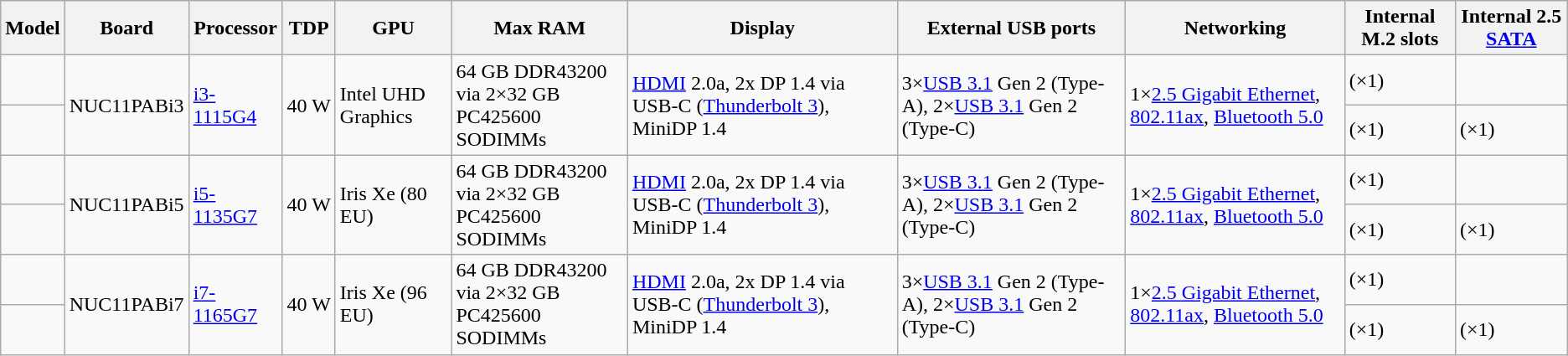<table class="wikitable">
<tr>
<th>Model</th>
<th>Board</th>
<th>Processor</th>
<th>TDP</th>
<th>GPU</th>
<th>Max RAM</th>
<th>Display</th>
<th>External USB ports</th>
<th>Networking</th>
<th>Internal M.2 slots</th>
<th>Internal 2.5 <a href='#'>SATA</a></th>
</tr>
<tr>
<td></td>
<td rowspan="2">NUC11PABi3</td>
<td rowspan="2"><a href='#'>i3-1115G4</a></td>
<td rowspan="2">40 W</td>
<td rowspan="2">Intel UHD Graphics</td>
<td rowspan="2">64 GB DDR43200<br>via 2×32 GB PC425600 SODIMMs</td>
<td rowspan="2"><a href='#'>HDMI</a> 2.0a, 2x DP 1.4 via USB-C (<a href='#'>Thunderbolt 3</a>), MiniDP 1.4</td>
<td rowspan="2">3×<a href='#'>USB 3.1</a> Gen 2 (Type-A), 2×<a href='#'>USB 3.1</a> Gen 2 (Type-C)</td>
<td rowspan="2">1×<a href='#'>2.5 Gigabit Ethernet</a>, <a href='#'>802.11ax</a>, <a href='#'>Bluetooth 5.0</a></td>
<td> (×1)</td>
<td></td>
</tr>
<tr>
<td></td>
<td> (×1)</td>
<td> (×1)</td>
</tr>
<tr>
<td></td>
<td rowspan="2">NUC11PABi5</td>
<td rowspan="2"><a href='#'>i5-1135G7</a></td>
<td rowspan="2">40 W</td>
<td rowspan="2">Iris Xe (80 EU)</td>
<td rowspan="2">64 GB DDR43200<br>via 2×32 GB PC425600 SODIMMs</td>
<td rowspan="2"><a href='#'>HDMI</a> 2.0a, 2x DP 1.4 via USB-C (<a href='#'>Thunderbolt 3</a>), MiniDP 1.4</td>
<td rowspan="2">3×<a href='#'>USB 3.1</a> Gen 2 (Type-A), 2×<a href='#'>USB 3.1</a> Gen 2 (Type-C)</td>
<td rowspan="2">1×<a href='#'>2.5 Gigabit Ethernet</a>, <a href='#'>802.11ax</a>, <a href='#'>Bluetooth 5.0</a></td>
<td> (×1)</td>
<td></td>
</tr>
<tr>
<td></td>
<td> (×1)</td>
<td> (×1)</td>
</tr>
<tr>
<td></td>
<td rowspan="2">NUC11PABi7</td>
<td rowspan="2"><a href='#'>i7-1165G7</a></td>
<td rowspan="2">40 W</td>
<td rowspan="2">Iris Xe (96 EU)</td>
<td rowspan="2">64 GB DDR43200<br>via 2×32 GB PC425600 SODIMMs</td>
<td rowspan="2"><a href='#'>HDMI</a> 2.0a, 2x DP 1.4 via USB-C (<a href='#'>Thunderbolt 3</a>), MiniDP 1.4</td>
<td rowspan="2">3×<a href='#'>USB 3.1</a> Gen 2 (Type-A), 2×<a href='#'>USB 3.1</a> Gen 2 (Type-C)</td>
<td rowspan="2">1×<a href='#'>2.5 Gigabit Ethernet</a>, <a href='#'>802.11ax</a>, <a href='#'>Bluetooth 5.0</a></td>
<td> (×1)</td>
<td></td>
</tr>
<tr>
<td></td>
<td> (×1)</td>
<td> (×1)</td>
</tr>
</table>
